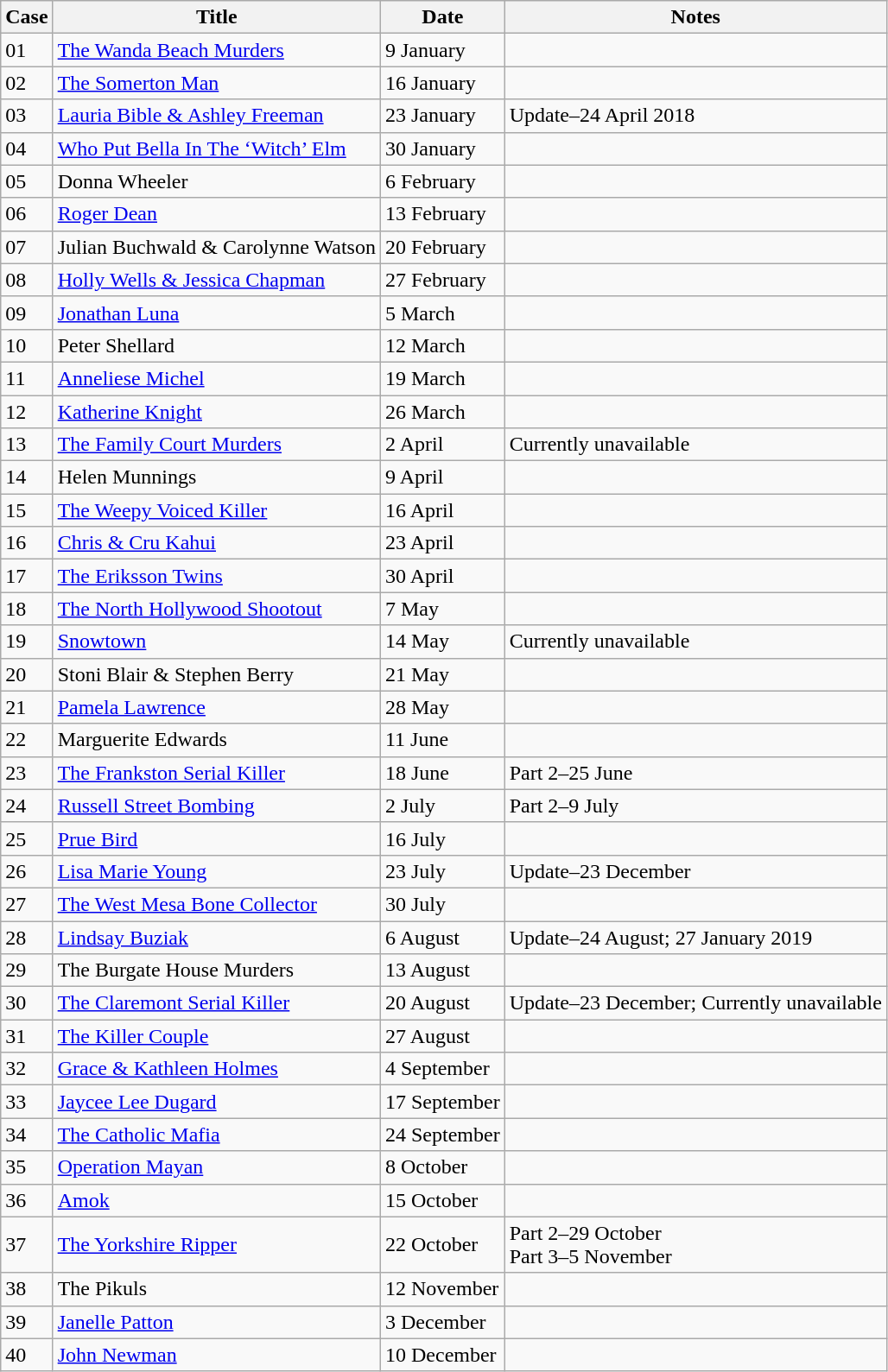<table class="wikitable sortable">
<tr>
<th>Case</th>
<th>Title</th>
<th>Date</th>
<th>Notes</th>
</tr>
<tr>
<td>01</td>
<td><a href='#'>The Wanda Beach Murders</a></td>
<td>9 January</td>
<td></td>
</tr>
<tr>
<td>02</td>
<td><a href='#'>The Somerton Man</a></td>
<td>16 January</td>
<td></td>
</tr>
<tr>
<td>03</td>
<td><a href='#'>Lauria Bible & Ashley Freeman</a></td>
<td>23 January</td>
<td>Update–24 April 2018</td>
</tr>
<tr>
<td>04</td>
<td><a href='#'>Who Put Bella In The ‘Witch’ Elm</a></td>
<td>30 January</td>
<td></td>
</tr>
<tr>
<td>05</td>
<td>Donna Wheeler</td>
<td>6 February</td>
<td></td>
</tr>
<tr>
<td>06</td>
<td><a href='#'>Roger Dean</a></td>
<td>13 February</td>
<td></td>
</tr>
<tr>
<td>07</td>
<td>Julian Buchwald & Carolynne Watson</td>
<td>20 February</td>
<td></td>
</tr>
<tr>
<td>08</td>
<td><a href='#'>Holly Wells & Jessica Chapman</a></td>
<td>27 February</td>
<td></td>
</tr>
<tr>
<td>09</td>
<td><a href='#'>Jonathan Luna</a></td>
<td>5 March</td>
<td></td>
</tr>
<tr>
<td>10</td>
<td>Peter Shellard</td>
<td>12 March</td>
<td></td>
</tr>
<tr>
<td>11</td>
<td><a href='#'>Anneliese Michel</a></td>
<td>19 March</td>
<td></td>
</tr>
<tr>
<td>12</td>
<td><a href='#'>Katherine Knight</a></td>
<td>26 March</td>
<td></td>
</tr>
<tr>
<td>13</td>
<td><a href='#'>The Family Court Murders</a></td>
<td>2 April</td>
<td>Currently unavailable</td>
</tr>
<tr>
<td>14</td>
<td>Helen Munnings</td>
<td>9 April</td>
<td></td>
</tr>
<tr>
<td>15</td>
<td><a href='#'>The Weepy Voiced Killer</a></td>
<td>16 April</td>
<td></td>
</tr>
<tr>
<td>16</td>
<td><a href='#'>Chris & Cru Kahui</a></td>
<td>23 April</td>
<td></td>
</tr>
<tr>
<td>17</td>
<td><a href='#'>The Eriksson Twins</a></td>
<td>30 April</td>
<td></td>
</tr>
<tr>
<td>18</td>
<td><a href='#'>The North Hollywood Shootout</a></td>
<td>7 May</td>
<td></td>
</tr>
<tr>
<td>19</td>
<td><a href='#'>Snowtown</a></td>
<td>14 May</td>
<td>Currently unavailable</td>
</tr>
<tr>
<td>20</td>
<td>Stoni Blair & Stephen Berry</td>
<td>21 May</td>
<td></td>
</tr>
<tr>
<td>21</td>
<td><a href='#'>Pamela Lawrence</a></td>
<td>28 May</td>
<td></td>
</tr>
<tr>
<td>22</td>
<td>Marguerite Edwards</td>
<td>11 June</td>
<td></td>
</tr>
<tr>
<td>23</td>
<td><a href='#'>The Frankston Serial Killer</a></td>
<td>18 June</td>
<td>Part 2–25 June</td>
</tr>
<tr>
<td>24</td>
<td><a href='#'>Russell Street Bombing</a></td>
<td>2 July</td>
<td>Part 2–9 July</td>
</tr>
<tr>
<td>25</td>
<td><a href='#'>Prue Bird</a></td>
<td>16 July</td>
<td></td>
</tr>
<tr>
<td>26</td>
<td><a href='#'>Lisa Marie Young</a></td>
<td>23 July</td>
<td>Update–23 December</td>
</tr>
<tr>
<td>27</td>
<td><a href='#'>The West Mesa Bone Collector</a></td>
<td>30 July</td>
<td></td>
</tr>
<tr>
<td>28</td>
<td><a href='#'>Lindsay Buziak</a></td>
<td>6 August</td>
<td>Update–24 August; 27 January 2019</td>
</tr>
<tr>
<td>29</td>
<td>The Burgate House Murders</td>
<td>13 August</td>
<td></td>
</tr>
<tr>
<td>30</td>
<td><a href='#'>The Claremont Serial Killer</a></td>
<td>20 August</td>
<td>Update–23 December; Currently unavailable</td>
</tr>
<tr>
<td>31</td>
<td><a href='#'>The Killer Couple</a></td>
<td>27 August</td>
<td></td>
</tr>
<tr>
<td>32</td>
<td><a href='#'> Grace & Kathleen Holmes</a></td>
<td>4 September</td>
<td></td>
</tr>
<tr>
<td>33</td>
<td><a href='#'>Jaycee Lee Dugard</a></td>
<td>17 September</td>
<td></td>
</tr>
<tr>
<td>34</td>
<td><a href='#'>The Catholic Mafia</a></td>
<td>24 September</td>
<td></td>
</tr>
<tr>
<td>35</td>
<td><a href='#'>Operation Mayan</a></td>
<td>8 October</td>
<td></td>
</tr>
<tr>
<td>36</td>
<td><a href='#'>Amok</a></td>
<td>15 October</td>
<td></td>
</tr>
<tr>
<td>37</td>
<td><a href='#'>The Yorkshire Ripper</a></td>
<td>22 October</td>
<td>Part 2–29 October<br>Part 3–5 November</td>
</tr>
<tr>
<td>38</td>
<td>The Pikuls</td>
<td>12 November</td>
<td></td>
</tr>
<tr>
<td>39</td>
<td><a href='#'>Janelle Patton</a></td>
<td>3 December</td>
<td></td>
</tr>
<tr>
<td>40</td>
<td><a href='#'>John Newman</a></td>
<td>10 December</td>
<td></td>
</tr>
</table>
